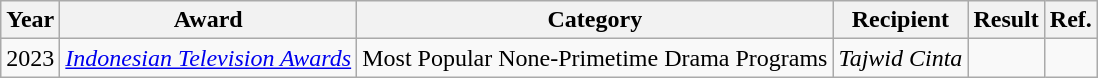<table class="wikitable">
<tr>
<th>Year</th>
<th>Award</th>
<th>Category</th>
<th>Recipient</th>
<th>Result</th>
<th>Ref.</th>
</tr>
<tr>
<td>2023</td>
<td><em><a href='#'>Indonesian Television Awards</a></em></td>
<td>Most Popular None-Primetime Drama Programs</td>
<td><em>Tajwid Cinta</em></td>
<td></td>
<td></td>
</tr>
</table>
